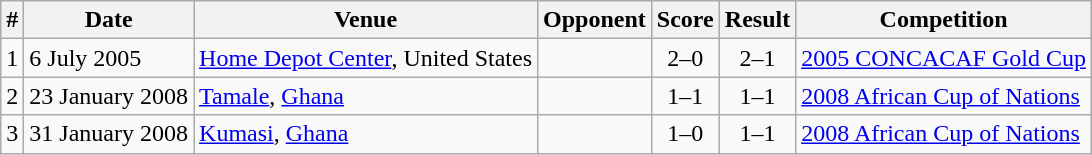<table class="wikitable">
<tr>
<th>#</th>
<th>Date</th>
<th>Venue</th>
<th>Opponent</th>
<th>Score</th>
<th>Result</th>
<th>Competition</th>
</tr>
<tr>
<td>1</td>
<td>6 July 2005</td>
<td><a href='#'>Home Depot Center</a>, United States</td>
<td></td>
<td align=center>2–0</td>
<td align=center>2–1</td>
<td><a href='#'>2005 CONCACAF Gold Cup</a></td>
</tr>
<tr>
<td>2</td>
<td>23 January 2008</td>
<td><a href='#'>Tamale</a>, <a href='#'>Ghana</a></td>
<td></td>
<td align=center>1–1</td>
<td align=center>1–1</td>
<td><a href='#'>2008 African Cup of Nations</a></td>
</tr>
<tr>
<td>3</td>
<td>31 January 2008</td>
<td><a href='#'>Kumasi</a>, <a href='#'>Ghana</a></td>
<td></td>
<td align=center>1–0</td>
<td align=center>1–1</td>
<td><a href='#'>2008 African Cup of Nations</a></td>
</tr>
</table>
